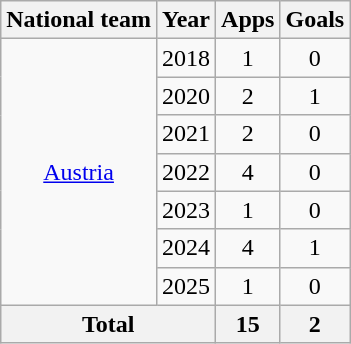<table class="wikitable" style="text-align:center">
<tr>
<th>National team</th>
<th>Year</th>
<th>Apps</th>
<th>Goals</th>
</tr>
<tr>
<td rowspan="7"><a href='#'>Austria</a></td>
<td>2018</td>
<td>1</td>
<td>0</td>
</tr>
<tr>
<td>2020</td>
<td>2</td>
<td>1</td>
</tr>
<tr>
<td>2021</td>
<td>2</td>
<td>0</td>
</tr>
<tr>
<td>2022</td>
<td>4</td>
<td>0</td>
</tr>
<tr>
<td>2023</td>
<td>1</td>
<td>0</td>
</tr>
<tr>
<td>2024</td>
<td>4</td>
<td>1</td>
</tr>
<tr>
<td>2025</td>
<td>1</td>
<td>0</td>
</tr>
<tr>
<th colspan="2">Total</th>
<th>15</th>
<th>2</th>
</tr>
</table>
